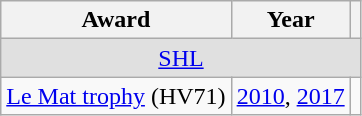<table class="wikitable">
<tr>
<th>Award</th>
<th>Year</th>
<th></th>
</tr>
<tr ALIGN="center" bgcolor="#e0e0e0">
<td colspan="3"><a href='#'>SHL</a></td>
</tr>
<tr>
<td><a href='#'>Le Mat trophy</a> (HV71)</td>
<td><a href='#'>2010</a>, <a href='#'>2017</a></td>
<td></td>
</tr>
</table>
